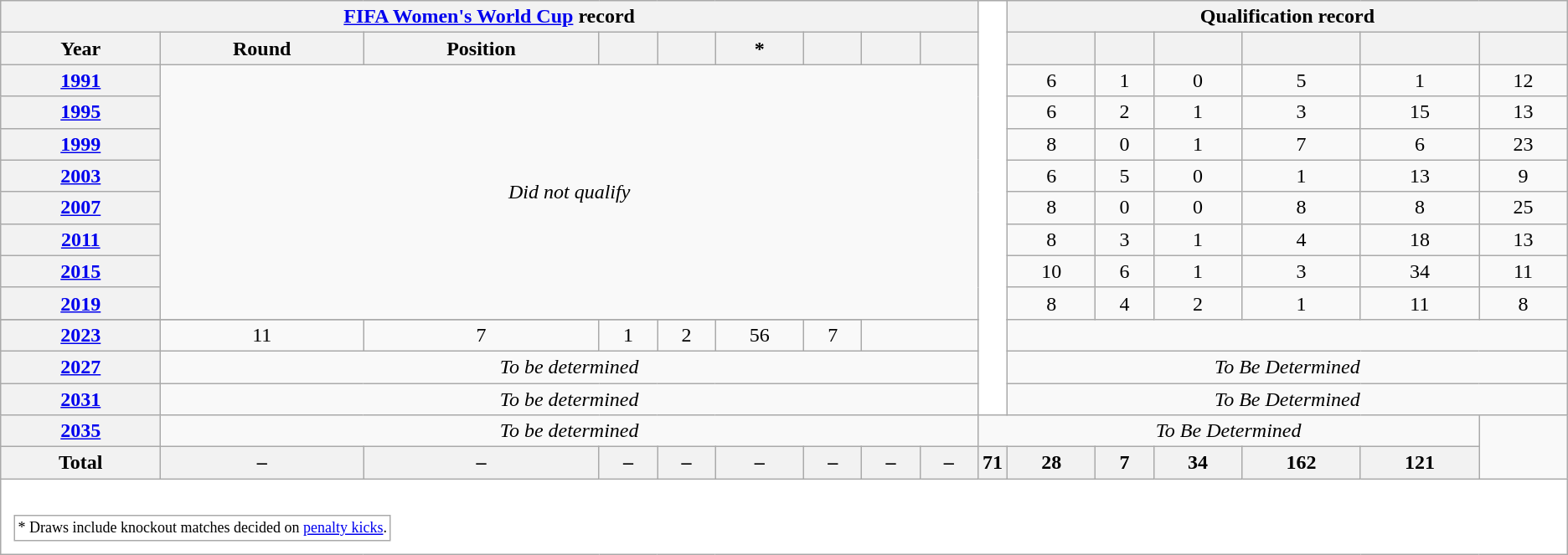<table class="wikitable" style="text-align: center;">
<tr>
<th colspan=9><a href='#'>FIFA Women's World Cup</a> record</th>
<th style="width:1%;background:white" rowspan="15"></th>
<th colspan=6>Qualification record</th>
</tr>
<tr>
<th scope="col">Year</th>
<th scope="col">Round</th>
<th scope="col">Position</th>
<th scope="col"></th>
<th scope="col"></th>
<th scope="col">*</th>
<th scope="col"></th>
<th scope="col"></th>
<th scope="col"></th>
<th scope="col"></th>
<th scope="col"></th>
<th scope="col"></th>
<th scope="col"></th>
<th scope="col"></th>
<th scope="col"></th>
</tr>
<tr>
<th scope="row"> <a href='#'>1991</a></th>
<td colspan=8 rowspan=9><em>Did not qualify</em></td>
<td>6</td>
<td>1</td>
<td>0</td>
<td>5</td>
<td>1</td>
<td>12</td>
</tr>
<tr>
<th scope="row"> <a href='#'>1995</a></th>
<td>6</td>
<td>2</td>
<td>1</td>
<td>3</td>
<td>15</td>
<td>13</td>
</tr>
<tr>
<th scope="row"> <a href='#'>1999</a></th>
<td>8</td>
<td>0</td>
<td>1</td>
<td>7</td>
<td>6</td>
<td>23</td>
</tr>
<tr>
<th scope="row"> <a href='#'>2003</a></th>
<td>6</td>
<td>5</td>
<td>0</td>
<td>1</td>
<td>13</td>
<td>9</td>
</tr>
<tr>
<th scope="row"> <a href='#'>2007</a></th>
<td>8</td>
<td>0</td>
<td>0</td>
<td>8</td>
<td>8</td>
<td>25</td>
</tr>
<tr>
<th scope="row"> <a href='#'>2011</a></th>
<td>8</td>
<td>3</td>
<td>1</td>
<td>4</td>
<td>18</td>
<td>13</td>
</tr>
<tr>
<th scope="row"> <a href='#'>2015</a></th>
<td>10</td>
<td>6</td>
<td>1</td>
<td>3</td>
<td>34</td>
<td>11</td>
</tr>
<tr>
<th scope="row"> <a href='#'>2019</a></th>
<td>8</td>
<td>4</td>
<td>2</td>
<td>1</td>
<td>11</td>
<td>8</td>
</tr>
<tr>
</tr>
<tr>
</tr>
<tr>
<th scope="row"> <a href='#'>2023</a></th>
<td>11</td>
<td>7</td>
<td>1</td>
<td>2</td>
<td>56</td>
<td>7</td>
</tr>
<tr>
<th scope="row"> <a href='#'>2027</a></th>
<td colspan=8><em>To be determined</em></td>
<td colspan=6><em>To Be Determined</em></td>
</tr>
<tr>
<th scope="row"> <a href='#'>2031</a></th>
<td colspan=8><em>To be determined</em></td>
<td colspan=6><em>To Be Determined</em></td>
</tr>
<tr>
<th scope="row"> <a href='#'>2035</a></th>
<td colspan=8><em>To be determined</em></td>
<td colspan=6><em>To Be Determined</em></td>
</tr>
<tr>
<th>Total</th>
<th>–</th>
<th>–</th>
<th>–</th>
<th>–</th>
<th>–</th>
<th>–</th>
<th>–</th>
<th>–</th>
<th>71</th>
<th>28</th>
<th>7</th>
<th>34</th>
<th>162</th>
<th>121</th>
</tr>
<tr>
<td colspan="99" style="background:white;padding:.5em"><br><table>
<tr>
<td style="font-size:12px">* Draws include knockout matches decided on <a href='#'>penalty kicks</a>.</td>
</tr>
</table>
</td>
</tr>
</table>
